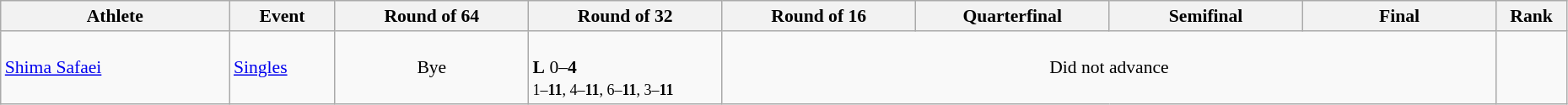<table class="wikitable" width="98%" style="text-align:left; font-size:90%">
<tr>
<th width="13%">Athlete</th>
<th width="6%">Event</th>
<th width="11%">Round of 64</th>
<th width="11%">Round of 32</th>
<th width="11%">Round of 16</th>
<th width="11%">Quarterfinal</th>
<th width="11%">Semifinal</th>
<th width="11%">Final</th>
<th width="4%">Rank</th>
</tr>
<tr>
<td><a href='#'>Shima Safaei</a></td>
<td><a href='#'>Singles</a></td>
<td align="center">Bye</td>
<td><br><strong>L</strong> 0–<strong>4</strong><br><small>1–<strong>11</strong>, 4–<strong>11</strong>, 6–<strong>11</strong>, 3–<strong>11</strong></small></td>
<td colspan="4" align="center">Did not advance</td>
<td align="center"></td>
</tr>
</table>
